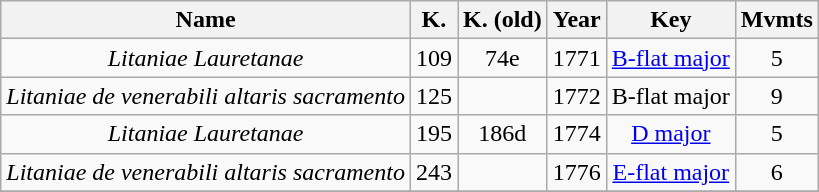<table class="wikitable sortable plainrowheaders" style="text-align: center; margin-right: 0;">
<tr>
<th scope="col">Name</th>
<th scope="col">K.</th>
<th scope="col">K. (old)</th>
<th scope="col">Year</th>
<th scope="col">Key</th>
<th scope="col">Mvmts</th>
</tr>
<tr>
<td><em>Litaniae Lauretanae</em></td>
<td>109</td>
<td>74e</td>
<td>1771</td>
<td><a href='#'>B-flat major</a></td>
<td>5</td>
</tr>
<tr>
<td><em>Litaniae de venerabili altaris sacramento</em></td>
<td>125</td>
<td></td>
<td>1772</td>
<td>B-flat major</td>
<td>9</td>
</tr>
<tr>
<td><em>Litaniae Lauretanae</em></td>
<td>195</td>
<td>186d</td>
<td>1774</td>
<td><a href='#'>D major</a></td>
<td>5</td>
</tr>
<tr>
<td><em>Litaniae de venerabili altaris sacramento</em></td>
<td>243</td>
<td></td>
<td>1776</td>
<td><a href='#'>E-flat major</a></td>
<td>6</td>
</tr>
<tr>
</tr>
</table>
